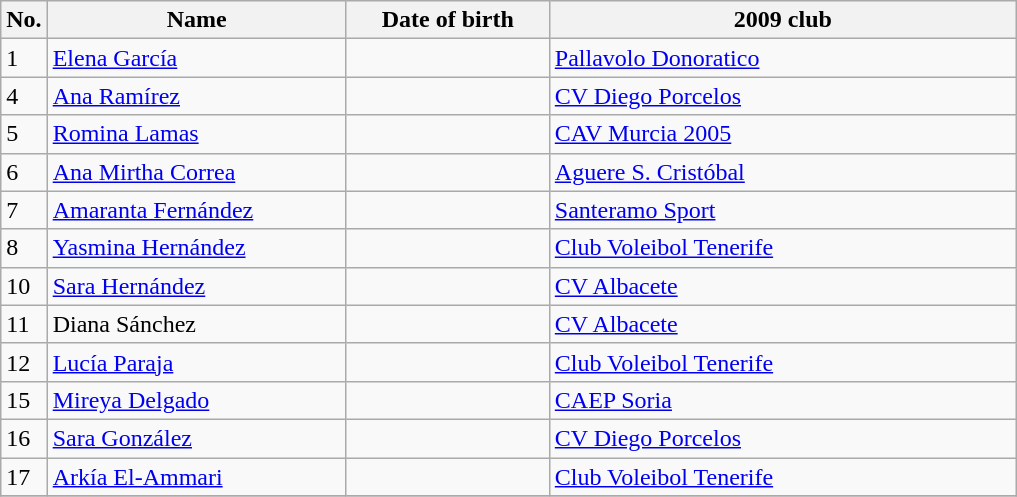<table class=wikitable sortable style=font-size:100%; text-align:center;>
<tr>
<th>No.</th>
<th style=width:12em>Name</th>
<th style=width:8em>Date of birth</th>
<th style=width:19em>2009 club</th>
</tr>
<tr>
<td>1</td>
<td><a href='#'>Elena García</a></td>
<td></td>
<td> <a href='#'>Pallavolo Donoratico</a></td>
</tr>
<tr>
<td>4</td>
<td><a href='#'>Ana Ramírez</a></td>
<td></td>
<td> <a href='#'>CV Diego Porcelos</a></td>
</tr>
<tr>
<td>5</td>
<td><a href='#'>Romina Lamas</a></td>
<td></td>
<td> <a href='#'>CAV Murcia 2005</a></td>
</tr>
<tr>
<td>6</td>
<td><a href='#'>Ana Mirtha Correa</a></td>
<td></td>
<td> <a href='#'>Aguere S. Cristóbal</a></td>
</tr>
<tr>
<td>7</td>
<td><a href='#'>Amaranta Fernández</a></td>
<td></td>
<td> <a href='#'>Santeramo Sport</a></td>
</tr>
<tr>
<td>8</td>
<td><a href='#'>Yasmina Hernández</a></td>
<td></td>
<td> <a href='#'>Club Voleibol Tenerife</a></td>
</tr>
<tr>
<td>10</td>
<td><a href='#'>Sara Hernández</a></td>
<td></td>
<td> <a href='#'>CV Albacete</a></td>
</tr>
<tr>
<td>11</td>
<td>Diana Sánchez</td>
<td></td>
<td> <a href='#'>CV Albacete</a></td>
</tr>
<tr>
<td>12</td>
<td><a href='#'>Lucía Paraja</a></td>
<td></td>
<td> <a href='#'>Club Voleibol Tenerife</a></td>
</tr>
<tr>
<td>15</td>
<td><a href='#'>Mireya Delgado</a></td>
<td></td>
<td> <a href='#'>CAEP Soria</a></td>
</tr>
<tr>
<td>16</td>
<td><a href='#'>Sara González</a></td>
<td></td>
<td> <a href='#'>CV Diego Porcelos</a></td>
</tr>
<tr>
<td>17</td>
<td><a href='#'>Arkía El-Ammari</a></td>
<td></td>
<td> <a href='#'>Club Voleibol Tenerife</a></td>
</tr>
<tr>
</tr>
</table>
